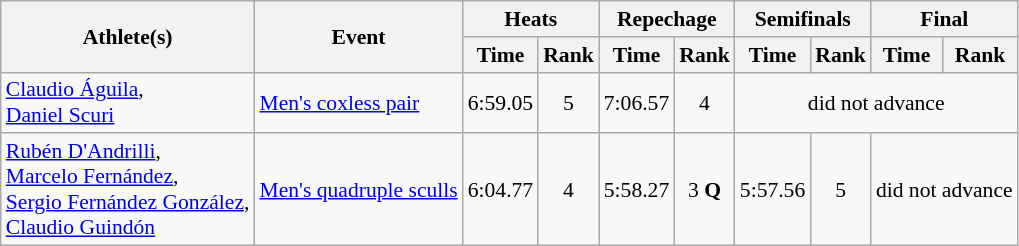<table class="wikitable" style="font-size:90%">
<tr>
<th rowspan="2">Athlete(s)</th>
<th rowspan="2">Event</th>
<th colspan="2">Heats</th>
<th colspan="2">Repechage</th>
<th colspan="2">Semifinals</th>
<th colspan="2">Final</th>
</tr>
<tr>
<th>Time</th>
<th>Rank</th>
<th>Time</th>
<th>Rank</th>
<th>Time</th>
<th>Rank</th>
<th>Time</th>
<th>Rank</th>
</tr>
<tr>
<td><a href='#'>Claudio Águila</a>,<br><a href='#'>Daniel Scuri</a></td>
<td><a href='#'>Men's coxless pair</a></td>
<td align="center">6:59.05</td>
<td align="center">5</td>
<td align="center">7:06.57</td>
<td align="center">4</td>
<td align="center" colspan=4>did not advance</td>
</tr>
<tr>
<td><a href='#'>Rubén D'Andrilli</a>, <br><a href='#'>Marcelo Fernández</a>, <br><a href='#'>Sergio Fernández González</a>, <br><a href='#'>Claudio Guindón</a></td>
<td><a href='#'>Men's quadruple sculls</a></td>
<td align="center">6:04.77</td>
<td align="center">4</td>
<td align="center">5:58.27</td>
<td align="center">3 <strong>Q</strong></td>
<td align="center">5:57.56</td>
<td align="center">5</td>
<td align="center" colspan=2>did not advance</td>
</tr>
</table>
